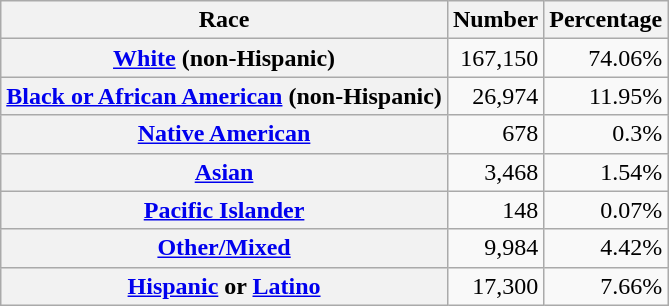<table class="wikitable" style="text-align:right">
<tr>
<th scope="col">Race</th>
<th scope="col">Number</th>
<th scope="col">Percentage</th>
</tr>
<tr>
<th scope="row"><a href='#'>White</a> (non-Hispanic)</th>
<td>167,150</td>
<td>74.06%</td>
</tr>
<tr>
<th scope="row"><a href='#'>Black or African American</a> (non-Hispanic)</th>
<td>26,974</td>
<td>11.95%</td>
</tr>
<tr>
<th scope="row"><a href='#'>Native American</a></th>
<td>678</td>
<td>0.3%</td>
</tr>
<tr>
<th scope="row"><a href='#'>Asian</a></th>
<td>3,468</td>
<td>1.54%</td>
</tr>
<tr>
<th scope="row"><a href='#'>Pacific Islander</a></th>
<td>148</td>
<td>0.07%</td>
</tr>
<tr>
<th scope="row"><a href='#'>Other/Mixed</a></th>
<td>9,984</td>
<td>4.42%</td>
</tr>
<tr>
<th scope="row"><a href='#'>Hispanic</a> or <a href='#'>Latino</a></th>
<td>17,300</td>
<td>7.66%</td>
</tr>
</table>
